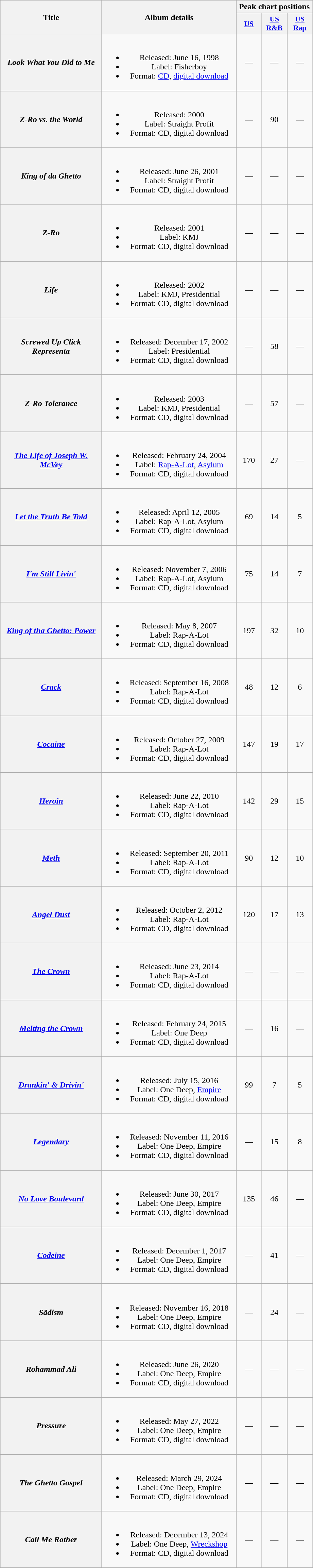<table class="wikitable plainrowheaders" style="text-align:center;">
<tr>
<th scope="col" rowspan="2" style="width:12em;">Title</th>
<th scope="col" rowspan="2" style="width:16em;">Album details</th>
<th scope="col" colspan="3">Peak chart positions</th>
</tr>
<tr>
<th scope="col" style="width:3em;font-size:90%;"><a href='#'>US</a></th>
<th scope="col" style="width:3em;font-size:90%;"><a href='#'>US R&B</a></th>
<th scope="col" style="width:3em;font-size:90%;"><a href='#'>US Rap</a></th>
</tr>
<tr>
<th scope="row"><em>Look What You Did to Me</em></th>
<td><br><ul><li>Released: June 16, 1998</li><li>Label: Fisherboy</li><li>Format: <a href='#'>CD</a>, <a href='#'>digital download</a></li></ul></td>
<td>—</td>
<td>—</td>
<td>—</td>
</tr>
<tr>
<th scope="row"><em>Z-Ro vs. the World</em></th>
<td><br><ul><li>Released: 2000</li><li>Label: Straight Profit</li><li>Format: CD, digital download</li></ul></td>
<td>—</td>
<td>90</td>
<td>—</td>
</tr>
<tr>
<th scope="row"><em>King of da Ghetto</em></th>
<td><br><ul><li>Released: June 26, 2001</li><li>Label: Straight Profit</li><li>Format: CD, digital download</li></ul></td>
<td>—</td>
<td>—</td>
<td>—</td>
</tr>
<tr>
<th scope="row"><em>Z-Ro</em></th>
<td><br><ul><li>Released: 2001</li><li>Label: KMJ</li><li>Format: CD, digital download</li></ul></td>
<td>—</td>
<td>—</td>
<td>—</td>
</tr>
<tr>
<th scope="row"><em>Life</em></th>
<td><br><ul><li>Released: 2002</li><li>Label: KMJ, Presidential</li><li>Format: CD, digital download</li></ul></td>
<td>—</td>
<td>—</td>
<td>—</td>
</tr>
<tr>
<th scope="row"><em>Screwed Up Click Representa</em></th>
<td><br><ul><li>Released: December 17, 2002</li><li>Label: Presidential</li><li>Format: CD, digital download</li></ul></td>
<td>—</td>
<td>58</td>
<td>—</td>
</tr>
<tr>
<th scope="row"><em>Z-Ro Tolerance</em></th>
<td><br><ul><li>Released: 2003</li><li>Label: KMJ, Presidential</li><li>Format: CD, digital download</li></ul></td>
<td>—</td>
<td>57</td>
<td>—</td>
</tr>
<tr>
<th scope="row"><em><a href='#'>The Life of Joseph W. McVey</a></em></th>
<td><br><ul><li>Released: February 24, 2004</li><li>Label: <a href='#'>Rap-A-Lot</a>, <a href='#'>Asylum</a></li><li>Format: CD, digital download</li></ul></td>
<td>170</td>
<td>27</td>
<td>—</td>
</tr>
<tr>
<th scope="row"><em><a href='#'>Let the Truth Be Told</a></em></th>
<td><br><ul><li>Released: April 12, 2005</li><li>Label: Rap-A-Lot, Asylum</li><li>Format: CD, digital download</li></ul></td>
<td>69</td>
<td>14</td>
<td>5</td>
</tr>
<tr>
<th scope="row"><em><a href='#'>I'm Still Livin'</a></em></th>
<td><br><ul><li>Released: November 7, 2006</li><li>Label: Rap-A-Lot, Asylum</li><li>Format: CD, digital download</li></ul></td>
<td>75</td>
<td>14</td>
<td>7</td>
</tr>
<tr>
<th scope="row"><em><a href='#'>King of tha Ghetto: Power</a></em></th>
<td><br><ul><li>Released: May 8, 2007</li><li>Label: Rap-A-Lot</li><li>Format: CD, digital download</li></ul></td>
<td>197</td>
<td>32</td>
<td>10</td>
</tr>
<tr>
<th scope="row"><em><a href='#'>Crack</a></em></th>
<td><br><ul><li>Released: September 16, 2008</li><li>Label: Rap-A-Lot</li><li>Format: CD, digital download</li></ul></td>
<td>48</td>
<td>12</td>
<td>6</td>
</tr>
<tr>
<th scope="row"><em><a href='#'>Cocaine</a></em></th>
<td><br><ul><li>Released: October 27, 2009</li><li>Label: Rap-A-Lot</li><li>Format: CD, digital download</li></ul></td>
<td>147</td>
<td>19</td>
<td>17</td>
</tr>
<tr>
<th scope="row"><em><a href='#'>Heroin</a></em></th>
<td><br><ul><li>Released: June 22, 2010</li><li>Label: Rap-A-Lot</li><li>Format: CD, digital download</li></ul></td>
<td>142</td>
<td>29</td>
<td>15</td>
</tr>
<tr>
<th scope="row"><em><a href='#'>Meth</a></em></th>
<td><br><ul><li>Released: September 20, 2011</li><li>Label: Rap-A-Lot</li><li>Format: CD, digital download</li></ul></td>
<td>90</td>
<td>12</td>
<td>10</td>
</tr>
<tr>
<th scope="row"><em><a href='#'>Angel Dust</a></em></th>
<td><br><ul><li>Released: October 2, 2012</li><li>Label: Rap-A-Lot</li><li>Format: CD, digital download</li></ul></td>
<td>120</td>
<td>17</td>
<td>13</td>
</tr>
<tr>
<th scope="row"><em><a href='#'>The Crown</a></em></th>
<td><br><ul><li>Released: June 23, 2014</li><li>Label: Rap-A-Lot</li><li>Format: CD, digital download</li></ul></td>
<td>—</td>
<td>—</td>
<td>—</td>
</tr>
<tr>
<th scope="row"><em><a href='#'>Melting the Crown</a></em></th>
<td><br><ul><li>Released: February 24, 2015</li><li>Label: One Deep</li><li>Format: CD, digital download</li></ul></td>
<td>—</td>
<td>16</td>
<td>—</td>
</tr>
<tr>
<th scope="row"><em><a href='#'>Drankin' & Drivin'</a></em></th>
<td><br><ul><li>Released: July 15, 2016</li><li>Label: One Deep, <a href='#'>Empire</a></li><li>Format: CD, digital download</li></ul></td>
<td>99</td>
<td>7</td>
<td>5</td>
</tr>
<tr>
<th scope="row"><em><a href='#'>Legendary</a></em></th>
<td><br><ul><li>Released: November 11, 2016</li><li>Label: One Deep, Empire</li><li>Format: CD, digital download</li></ul></td>
<td>—</td>
<td>15</td>
<td>8</td>
</tr>
<tr>
<th scope="row"><em><a href='#'>No Love Boulevard</a></em></th>
<td><br><ul><li>Released: June 30, 2017</li><li>Label: One Deep, Empire</li><li>Format: CD, digital download</li></ul></td>
<td>135</td>
<td>46</td>
<td>—</td>
</tr>
<tr>
<th scope="row"><em><a href='#'>Codeine</a></em></th>
<td><br><ul><li>Released: December 1, 2017</li><li>Label: One Deep, Empire</li><li>Format: CD, digital download</li></ul></td>
<td>—</td>
<td>41</td>
<td>—</td>
</tr>
<tr>
<th scope="row"><em>Sädism</em></th>
<td><br><ul><li>Released: November 16, 2018</li><li>Label: One Deep, Empire</li><li>Format: CD, digital download</li></ul></td>
<td>—</td>
<td>24</td>
<td>—</td>
</tr>
<tr>
<th scope="row"><em>Rohammad Ali</em></th>
<td><br><ul><li>Released: June 26, 2020</li><li>Label: One Deep, Empire</li><li>Format: CD, digital download</li></ul></td>
<td>—</td>
<td>—</td>
<td>—</td>
</tr>
<tr>
<th scope="row"><em>Pressure</em></th>
<td><br><ul><li>Released: May 27, 2022</li><li>Label: One Deep, Empire</li><li>Format: CD, digital download</li></ul></td>
<td>—</td>
<td>—</td>
<td>—</td>
</tr>
<tr>
<th scope="row"><em>The Ghetto Gospel</em></th>
<td><br><ul><li>Released: March 29, 2024</li><li>Label: One Deep, Empire</li><li>Format: CD, digital download</li></ul></td>
<td>—</td>
<td>—</td>
<td>—</td>
</tr>
<tr>
<th scope="row"><em>Call Me Rother</em></th>
<td><br><ul><li>Released: December 13, 2024</li><li>Label: One Deep, <a href='#'>Wreckshop</a></li><li>Format: CD, digital download</li></ul></td>
<td>—</td>
<td>—</td>
<td>—</td>
</tr>
<tr>
</tr>
</table>
